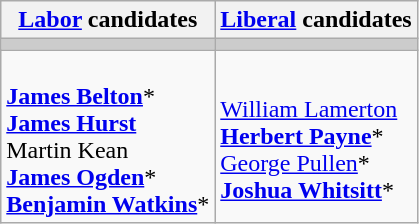<table class="wikitable">
<tr>
<th><a href='#'>Labor</a> candidates</th>
<th><a href='#'>Liberal</a> candidates</th>
</tr>
<tr bgcolor="#cccccc">
<td></td>
<td></td>
</tr>
<tr>
<td><br><strong><a href='#'>James Belton</a></strong>*<br>
<strong><a href='#'>James Hurst</a></strong><br>
Martin Kean<br>
<strong><a href='#'>James Ogden</a></strong>*<br>
<strong><a href='#'>Benjamin Watkins</a></strong>*</td>
<td><br><a href='#'>William Lamerton</a><br>
<strong><a href='#'>Herbert Payne</a></strong>*<br>
<a href='#'>George Pullen</a>*<br>
<strong><a href='#'>Joshua Whitsitt</a></strong>*</td>
</tr>
</table>
